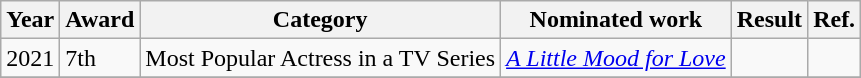<table class="wikitable">
<tr>
<th>Year</th>
<th>Award</th>
<th>Category</th>
<th>Nominated work</th>
<th>Result</th>
<th>Ref.</th>
</tr>
<tr>
<td>2021</td>
<td>7th</td>
<td>Most Popular Actress in a TV Series</td>
<td><em><a href='#'>A Little Mood for Love</a></em></td>
<td></td>
<td></td>
</tr>
<tr>
</tr>
</table>
